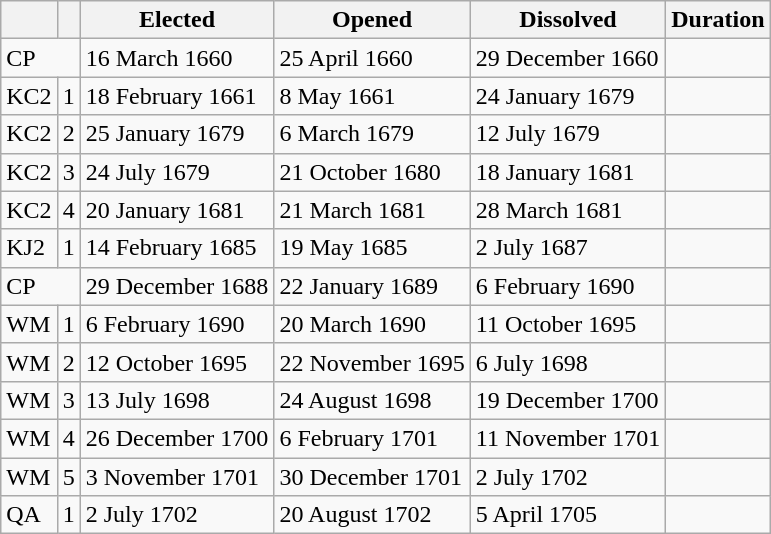<table class="wikitable sortable">
<tr>
<th class=unsortable></th>
<th></th>
<th class=unsortable>Elected</th>
<th>Opened</th>
<th data-sort-type="date">Dissolved</th>
<th>Duration</th>
</tr>
<tr>
<td colspan=2>CP</td>
<td>16 March 1660</td>
<td>25 April 1660</td>
<td>29 December 1660</td>
<td></td>
</tr>
<tr>
<td>KC2</td>
<td>1</td>
<td>18 February 1661</td>
<td>8 May 1661</td>
<td>24 January 1679</td>
<td></td>
</tr>
<tr>
<td>KC2</td>
<td>2</td>
<td>25 January 1679</td>
<td>6 March 1679</td>
<td>12 July 1679</td>
<td></td>
</tr>
<tr>
<td>KC2</td>
<td>3</td>
<td>24 July 1679</td>
<td>21 October 1680</td>
<td>18 January 1681</td>
<td></td>
</tr>
<tr>
<td>KC2</td>
<td>4</td>
<td>20 January 1681</td>
<td>21 March 1681</td>
<td>28 March 1681</td>
<td></td>
</tr>
<tr>
<td>KJ2</td>
<td>1</td>
<td>14 February 1685</td>
<td>19 May 1685</td>
<td>2 July 1687</td>
<td></td>
</tr>
<tr>
<td colspan=2>CP</td>
<td>29 December 1688</td>
<td>22 January 1689</td>
<td>6 February 1690</td>
<td></td>
</tr>
<tr>
<td>WM</td>
<td>1</td>
<td>6 February 1690</td>
<td>20 March 1690</td>
<td>11 October 1695</td>
<td></td>
</tr>
<tr>
<td>WM</td>
<td>2</td>
<td>12 October 1695</td>
<td>22 November 1695</td>
<td>6 July 1698</td>
<td></td>
</tr>
<tr>
<td>WM</td>
<td>3</td>
<td>13 July 1698</td>
<td>24 August 1698</td>
<td>19 December 1700</td>
<td></td>
</tr>
<tr>
<td>WM</td>
<td>4</td>
<td>26 December 1700</td>
<td>6 February 1701</td>
<td>11 November 1701</td>
<td></td>
</tr>
<tr>
<td>WM</td>
<td>5</td>
<td>3 November 1701</td>
<td>30 December 1701</td>
<td>2 July 1702</td>
<td></td>
</tr>
<tr>
<td>QA</td>
<td>1</td>
<td>2 July 1702</td>
<td>20 August 1702</td>
<td>5 April 1705</td>
<td></td>
</tr>
</table>
